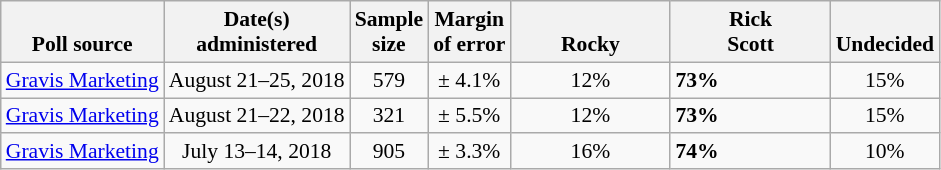<table class="wikitable" style="font-size:90%">
<tr valign=bottom>
<th>Poll source</th>
<th>Date(s)<br>administered</th>
<th>Sample<br>size</th>
<th>Margin<br>of error</th>
<th style="width:100px;">Rocky<br></th>
<th style="width:100px;">Rick<br>Scott</th>
<th>Undecided</th>
</tr>
<tr>
<td><a href='#'>Gravis Marketing</a></td>
<td align=center>August 21–25, 2018</td>
<td align=center>579</td>
<td align=center>± 4.1%</td>
<td align=center>12%</td>
<td><strong>73%</strong></td>
<td align=center>15%</td>
</tr>
<tr>
<td><a href='#'>Gravis Marketing</a></td>
<td align=center>August 21–22, 2018</td>
<td align=center>321</td>
<td align=center>± 5.5%</td>
<td align=center>12%</td>
<td><strong>73%</strong></td>
<td align=center>15%</td>
</tr>
<tr>
<td><a href='#'>Gravis Marketing</a></td>
<td align=center>July 13–14, 2018</td>
<td align=center>905</td>
<td align=center>± 3.3%</td>
<td align=center>16%</td>
<td><strong>74%</strong></td>
<td align=center>10%</td>
</tr>
</table>
